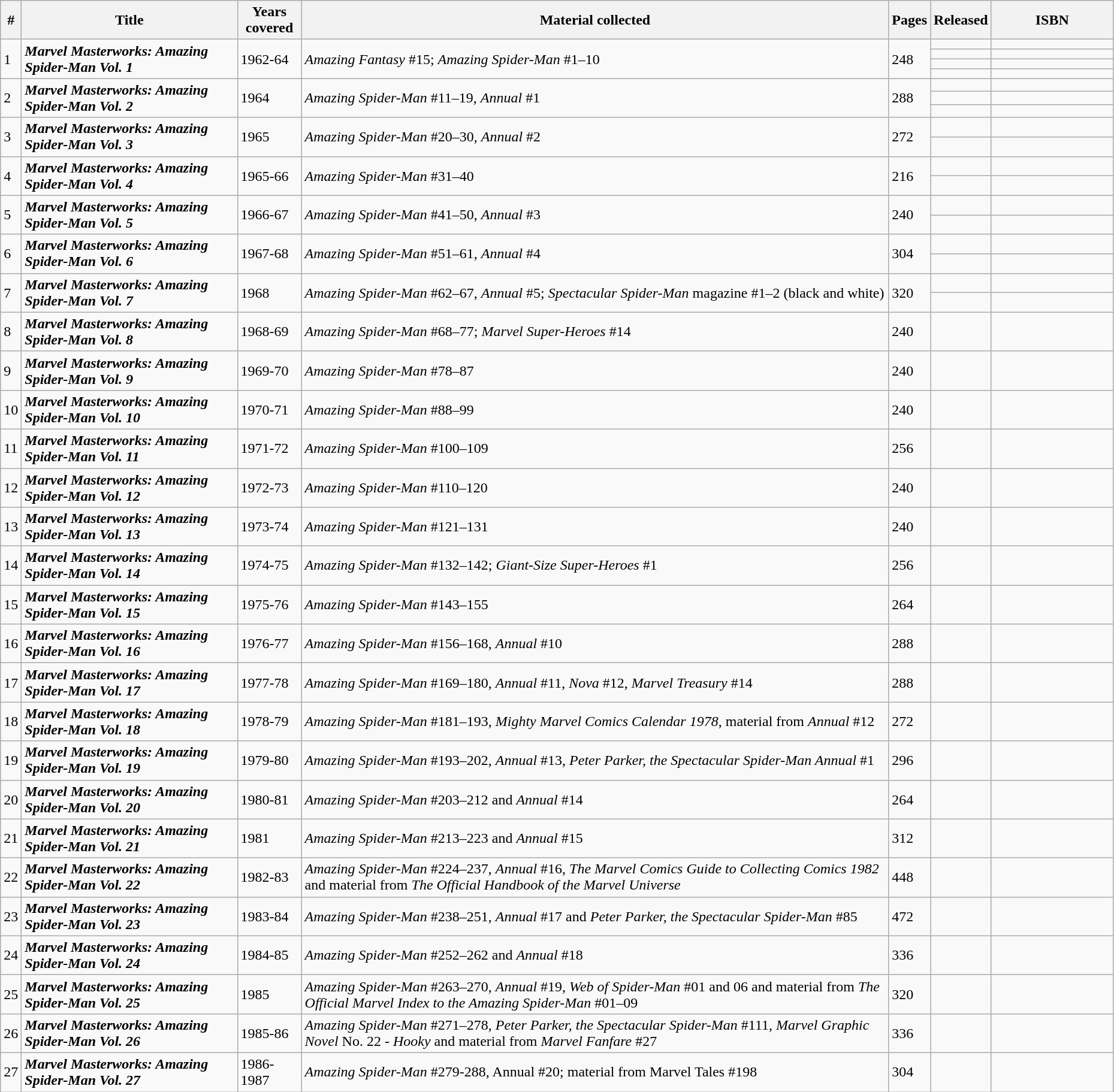<table class="wikitable sortable" width=98%>
<tr>
<th width="4px">#</th>
<th>Title</th>
<th style="width: 4em;">Years covered</th>
<th>Material collected</th>
<th>Pages</th>
<th>Released</th>
<th class="unsortable" style="width: 8em;">ISBN</th>
</tr>
<tr>
<td rowspan="4">1</td>
<td rowspan="4"><strong><em>Marvel Masterworks: Amazing Spider-Man Vol. 1</em></strong></td>
<td rowspan="4">1962-64</td>
<td rowspan="4"><em>Amazing Fantasy</em> #15; <em>Amazing Spider-Man</em> #1–10</td>
<td rowspan="4">248</td>
<td></td>
<td></td>
</tr>
<tr>
<td></td>
<td></td>
</tr>
<tr>
<td></td>
<td></td>
</tr>
<tr>
<td></td>
<td></td>
</tr>
<tr>
<td rowspan="3">2</td>
<td rowspan="3"><strong><em>Marvel Masterworks: Amazing Spider-Man Vol. 2</em></strong></td>
<td rowspan="3">1964</td>
<td rowspan="3"><em>Amazing Spider-Man</em> #11–19, <em>Annual</em> #1</td>
<td rowspan="3">288</td>
<td></td>
<td></td>
</tr>
<tr>
<td></td>
<td></td>
</tr>
<tr>
<td></td>
<td></td>
</tr>
<tr>
<td rowspan="2">3</td>
<td rowspan="2"><strong><em>Marvel Masterworks: Amazing Spider-Man Vol. 3</em></strong></td>
<td rowspan="2">1965</td>
<td rowspan="2"><em>Amazing Spider-Man</em> #20–30, <em>Annual</em> #2</td>
<td rowspan="2">272</td>
<td></td>
<td></td>
</tr>
<tr>
<td></td>
<td></td>
</tr>
<tr>
<td rowspan="2">4</td>
<td rowspan="2"><strong><em>Marvel Masterworks: Amazing Spider-Man Vol. 4</em></strong></td>
<td rowspan="2">1965-66</td>
<td rowspan="2"><em>Amazing Spider-Man</em> #31–40</td>
<td rowspan="2">216</td>
<td></td>
<td></td>
</tr>
<tr>
<td></td>
<td></td>
</tr>
<tr>
<td rowspan="2">5</td>
<td rowspan="2"><strong><em>Marvel Masterworks: Amazing Spider-Man Vol. 5</em></strong></td>
<td rowspan="2">1966-67</td>
<td rowspan="2"><em>Amazing Spider-Man</em> #41–50, <em>Annual</em> #3</td>
<td rowspan="2">240</td>
<td></td>
<td></td>
</tr>
<tr>
<td></td>
<td></td>
</tr>
<tr>
<td rowspan="2">6</td>
<td rowspan="2"><strong><em>Marvel Masterworks: Amazing Spider-Man Vol. 6</em></strong></td>
<td rowspan="2">1967-68</td>
<td rowspan="2"><em>Amazing Spider-Man</em> #51–61, <em>Annual</em> #4</td>
<td rowspan="2">304</td>
<td></td>
<td></td>
</tr>
<tr>
<td></td>
<td></td>
</tr>
<tr>
<td rowspan="2">7</td>
<td rowspan="2"><strong><em>Marvel Masterworks: Amazing Spider-Man Vol. 7</em></strong></td>
<td rowspan="2">1968</td>
<td rowspan="2"><em>Amazing Spider-Man</em> #62–67, <em>Annual</em> #5; <em>Spectacular Spider-Man</em> magazine #1–2 (black and white)</td>
<td rowspan="2">320</td>
<td></td>
<td></td>
</tr>
<tr>
<td></td>
<td></td>
</tr>
<tr>
<td>8</td>
<td><strong><em>Marvel Masterworks: Amazing Spider-Man Vol. 8</em></strong></td>
<td>1968-69</td>
<td><em>Amazing Spider-Man</em> #68–77; <em>Marvel Super-Heroes</em> #14</td>
<td>240</td>
<td></td>
<td></td>
</tr>
<tr>
<td>9</td>
<td><strong><em>Marvel Masterworks: Amazing Spider-Man Vol. 9</em></strong></td>
<td>1969-70</td>
<td><em>Amazing Spider-Man</em> #78–87</td>
<td>240</td>
<td></td>
<td></td>
</tr>
<tr>
<td>10</td>
<td><strong><em>Marvel Masterworks: Amazing Spider-Man Vol. 10</em></strong></td>
<td>1970-71</td>
<td><em>Amazing Spider-Man</em> #88–99</td>
<td>240</td>
<td></td>
<td></td>
</tr>
<tr>
<td>11</td>
<td><strong><em>Marvel Masterworks: Amazing Spider-Man Vol. 11</em></strong></td>
<td>1971-72</td>
<td><em>Amazing Spider-Man</em> #100–109</td>
<td>256</td>
<td></td>
<td></td>
</tr>
<tr>
<td>12</td>
<td><strong><em>Marvel Masterworks: Amazing Spider-Man Vol. 12</em></strong></td>
<td>1972-73</td>
<td><em>Amazing Spider-Man</em> #110–120</td>
<td>240</td>
<td></td>
<td></td>
</tr>
<tr>
<td>13</td>
<td><strong><em>Marvel Masterworks: Amazing Spider-Man Vol. 13</em></strong></td>
<td>1973-74</td>
<td><em>Amazing Spider-Man</em> #121–131</td>
<td>240</td>
<td></td>
<td></td>
</tr>
<tr>
<td>14</td>
<td><strong><em>Marvel Masterworks: Amazing Spider-Man Vol. 14</em></strong></td>
<td>1974-75</td>
<td><em>Amazing Spider-Man</em> #132–142; <em>Giant-Size Super-Heroes </em> #1</td>
<td>256</td>
<td></td>
<td></td>
</tr>
<tr>
<td>15</td>
<td><strong><em>Marvel Masterworks: Amazing Spider-Man Vol. 15</em></strong></td>
<td>1975-76</td>
<td><em>Amazing Spider-Man</em> #143–155</td>
<td>264</td>
<td></td>
<td></td>
</tr>
<tr>
<td>16</td>
<td><strong><em>Marvel Masterworks: Amazing Spider-Man Vol. 16</em></strong></td>
<td>1976-77</td>
<td><em>Amazing Spider-Man</em> #156–168, <em>Annual</em> #10</td>
<td>288</td>
<td></td>
<td></td>
</tr>
<tr>
<td>17</td>
<td><strong><em>Marvel Masterworks: Amazing Spider-Man Vol. 17</em></strong></td>
<td>1977-78</td>
<td><em>Amazing Spider-Man</em> #169–180, <em>Annual</em> #11, <em>Nova</em> #12, <em>Marvel Treasury</em> #14</td>
<td>288</td>
<td></td>
<td></td>
</tr>
<tr>
<td>18</td>
<td><strong><em>Marvel Masterworks: Amazing Spider-Man Vol. 18</em></strong></td>
<td>1978-79</td>
<td><em>Amazing Spider-Man</em> #181–193, <em>Mighty Marvel Comics Calendar 1978</em>, material from <em>Annual</em> #12</td>
<td>272</td>
<td></td>
<td></td>
</tr>
<tr>
<td>19</td>
<td><strong><em>Marvel Masterworks: Amazing Spider-Man Vol. 19</em></strong></td>
<td>1979-80</td>
<td><em>Amazing Spider-Man</em> #193–202, <em>Annual</em> #13, <em>Peter Parker, the Spectacular Spider-Man Annual</em> #1</td>
<td>296</td>
<td></td>
<td></td>
</tr>
<tr>
<td>20</td>
<td><strong><em>Marvel Masterworks: Amazing Spider-Man Vol. 20</em></strong></td>
<td>1980-81</td>
<td><em>Amazing Spider-Man</em> #203–212 and <em>Annual</em> #14</td>
<td>264</td>
<td></td>
<td></td>
</tr>
<tr>
<td>21</td>
<td><strong><em>Marvel Masterworks: Amazing Spider-Man Vol. 21</em></strong></td>
<td>1981</td>
<td><em>Amazing Spider-Man</em> #213–223 and <em>Annual</em> #15</td>
<td>312</td>
<td></td>
<td></td>
</tr>
<tr>
<td>22</td>
<td><strong><em>Marvel Masterworks: Amazing Spider-Man Vol. 22</em></strong></td>
<td>1982-83</td>
<td><em>Amazing Spider-Man</em> #224–237, <em>Annual</em> #16, <em>The Marvel Comics Guide to Collecting Comics 1982</em> and material from <em>The Official Handbook of the Marvel Universe</em></td>
<td>448</td>
<td></td>
<td></td>
</tr>
<tr>
<td>23</td>
<td><strong><em>Marvel Masterworks: Amazing Spider-Man Vol. 23</em></strong></td>
<td>1983-84</td>
<td><em>Amazing Spider-Man</em> #238–251, <em>Annual</em> #17 and <em>Peter Parker, the Spectacular Spider-Man</em> #85</td>
<td>472</td>
<td></td>
<td></td>
</tr>
<tr>
<td>24</td>
<td><strong><em>Marvel Masterworks: Amazing Spider-Man Vol. 24</em></strong></td>
<td>1984-85</td>
<td><em>Amazing Spider-Man</em> #252–262 and <em>Annual</em> #18</td>
<td>336</td>
<td></td>
<td></td>
</tr>
<tr>
<td>25</td>
<td><strong><em>Marvel Masterworks: Amazing Spider-Man Vol. 25</em></strong></td>
<td>1985</td>
<td><em>Amazing Spider-Man</em> #263–270, <em>Annual</em> #19, <em>Web of Spider-Man</em> #01 and 06 and material from <em>The Official Marvel Index to the Amazing Spider-Man</em> #01–09</td>
<td>320</td>
<td></td>
<td></td>
</tr>
<tr>
<td>26</td>
<td><strong><em>Marvel Masterworks: Amazing Spider-Man Vol. 26</em></strong></td>
<td>1985-86</td>
<td><em>Amazing Spider-Man</em> #271–278, <em>Peter Parker, the Spectacular Spider-Man</em> #111, <em>Marvel Graphic Novel</em> No. 22 - <em>Hooky</em> and material from <em>Marvel Fanfare</em> #27</td>
<td>336</td>
<td></td>
<td></td>
</tr>
<tr>
<td>27</td>
<td><strong><em>Marvel Masterworks: Amazing Spider-Man Vol. 27</em></strong></td>
<td>1986-1987</td>
<td><em>Amazing Spider-Man</em> #279-288, Annual #20; material from Marvel Tales #198</td>
<td>304</td>
<td></td>
<td></td>
</tr>
</table>
